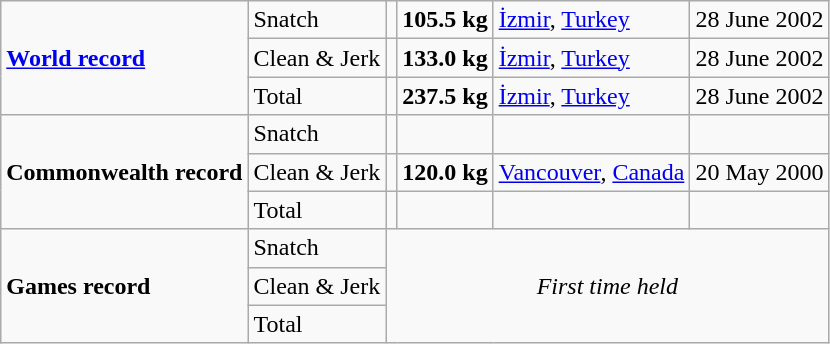<table class="wikitable">
<tr>
<td rowspan=3><strong><a href='#'>World record</a></strong></td>
<td>Snatch</td>
<td></td>
<td><strong>105.5 kg</strong></td>
<td><a href='#'>İzmir</a>, <a href='#'>Turkey</a></td>
<td>28 June 2002</td>
</tr>
<tr>
<td>Clean & Jerk</td>
<td></td>
<td><strong>133.0 kg</strong></td>
<td><a href='#'>İzmir</a>, <a href='#'>Turkey</a></td>
<td>28 June 2002</td>
</tr>
<tr>
<td>Total</td>
<td></td>
<td><strong>237.5 kg</strong></td>
<td><a href='#'>İzmir</a>, <a href='#'>Turkey</a></td>
<td>28 June 2002</td>
</tr>
<tr>
<td rowspan=3><strong>Commonwealth record</strong></td>
<td>Snatch</td>
<td></td>
<td></td>
<td></td>
<td></td>
</tr>
<tr>
<td>Clean & Jerk</td>
<td></td>
<td><strong>120.0 kg</strong></td>
<td><a href='#'>Vancouver</a>, <a href='#'>Canada</a></td>
<td>20 May 2000</td>
</tr>
<tr>
<td>Total</td>
<td></td>
<td></td>
<td></td>
<td></td>
</tr>
<tr>
<td rowspan=3><strong>Games record</strong></td>
<td>Snatch</td>
<td rowspan=3 colspan=4 align=center><em>First time held</em></td>
</tr>
<tr>
<td>Clean & Jerk</td>
</tr>
<tr>
<td>Total</td>
</tr>
</table>
